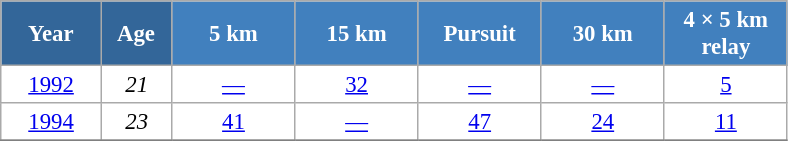<table class="wikitable" style="font-size:95%; text-align:center; border:grey solid 1px; border-collapse:collapse; background:#ffffff;">
<tr>
<th style="background-color:#369; color:white; width:60px;"> Year </th>
<th style="background-color:#369; color:white; width:40px;"> Age </th>
<th style="background-color:#4180be; color:white; width:75px;"> 5 km </th>
<th style="background-color:#4180be; color:white; width:75px;"> 15 km </th>
<th style="background-color:#4180be; color:white; width:75px;"> Pursuit </th>
<th style="background-color:#4180be; color:white; width:75px;"> 30 km </th>
<th style="background-color:#4180be; color:white; width:75px;"> 4 × 5 km <br> relay </th>
</tr>
<tr>
<td><a href='#'>1992</a></td>
<td><em>21</em></td>
<td><a href='#'>—</a></td>
<td><a href='#'>32</a></td>
<td><a href='#'>—</a></td>
<td><a href='#'>—</a></td>
<td><a href='#'>5</a></td>
</tr>
<tr>
<td><a href='#'>1994</a></td>
<td><em>23</em></td>
<td><a href='#'>41</a></td>
<td><a href='#'>—</a></td>
<td><a href='#'>47</a></td>
<td><a href='#'>24</a></td>
<td><a href='#'>11</a></td>
</tr>
<tr>
</tr>
</table>
